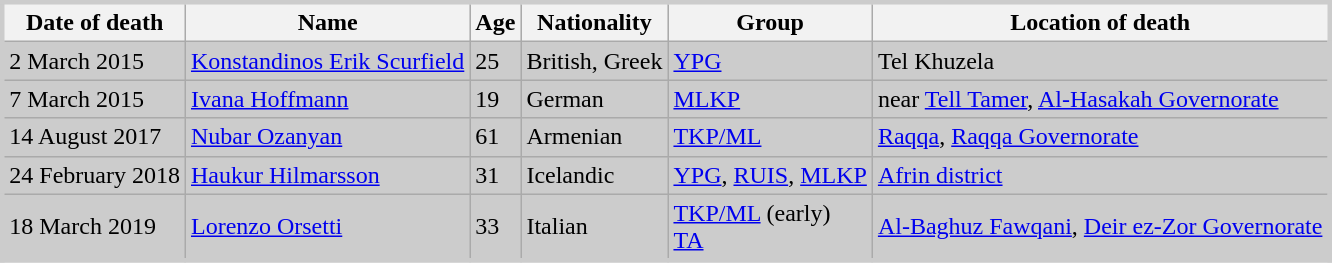<table class="wikitable sortable" style="border:3px solid #cccccc; background:#cccccc;">
<tr>
<th>Date of death</th>
<th>Name</th>
<th>Age</th>
<th>Nationality</th>
<th>Group</th>
<th>Location of death</th>
</tr>
<tr>
<td>2 March 2015</td>
<td><a href='#'>Konstandinos Erik Scurfield</a></td>
<td>25</td>
<td>British, Greek</td>
<td><a href='#'>YPG</a></td>
<td>Tel Khuzela</td>
</tr>
<tr>
<td>7 March 2015</td>
<td><a href='#'>Ivana Hoffmann</a></td>
<td>19</td>
<td>German</td>
<td><a href='#'>MLKP</a></td>
<td>near <a href='#'>Tell Tamer</a>, <a href='#'>Al-Hasakah Governorate</a></td>
</tr>
<tr>
<td>14 August 2017</td>
<td><a href='#'>Nubar Ozanyan</a></td>
<td>61</td>
<td>Armenian</td>
<td><a href='#'>TKP/ML</a></td>
<td><a href='#'>Raqqa</a>, <a href='#'>Raqqa Governorate</a></td>
</tr>
<tr>
<td>24 February 2018</td>
<td><a href='#'>Haukur Hilmarsson</a></td>
<td>31</td>
<td>Icelandic</td>
<td><a href='#'>YPG</a>, <a href='#'>RUIS</a>, <a href='#'>MLKP</a></td>
<td><a href='#'>Afrin district</a></td>
</tr>
<tr>
<td>18 March 2019</td>
<td><a href='#'>Lorenzo Orsetti</a></td>
<td>33</td>
<td>Italian</td>
<td><a href='#'>TKP/ML</a> (early)<br><a href='#'>TA</a></td>
<td><a href='#'>Al-Baghuz Fawqani</a>, <a href='#'>Deir ez-Zor Governorate</a></td>
</tr>
</table>
